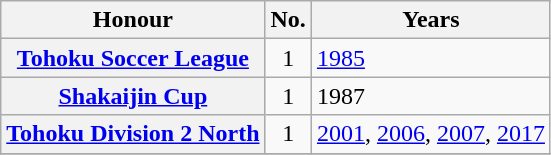<table class="wikitable plainrowheaders">
<tr>
<th scope=col>Honour</th>
<th scope=col>No.</th>
<th scope=col>Years</th>
</tr>
<tr>
<th scope=row><a href='#'>Tohoku Soccer League</a></th>
<td align="center">1</td>
<td><a href='#'>1985</a></td>
</tr>
<tr>
<th scope=row><a href='#'>Shakaijin Cup</a></th>
<td align="center">1</td>
<td>1987</td>
</tr>
<tr>
<th scope=row><a href='#'>Tohoku Division 2 North</a></th>
<td align="center">1</td>
<td><a href='#'>2001</a>, <a href='#'>2006</a>, <a href='#'>2007</a>, <a href='#'>2017</a></td>
</tr>
<tr>
</tr>
</table>
